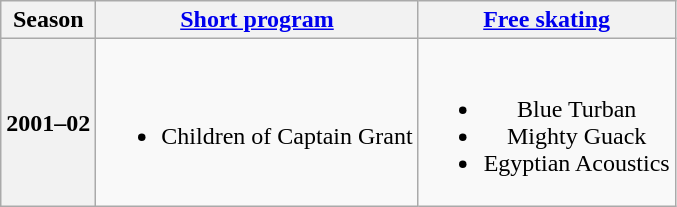<table class=wikitable style=text-align:center>
<tr>
<th>Season</th>
<th><a href='#'>Short program</a></th>
<th><a href='#'>Free skating</a></th>
</tr>
<tr>
<th>2001–02 <br> </th>
<td><br><ul><li>Children of Captain Grant <br></li></ul></td>
<td><br><ul><li>Blue Turban <br></li><li>Mighty Guack</li><li>Egyptian Acoustics</li></ul></td>
</tr>
</table>
